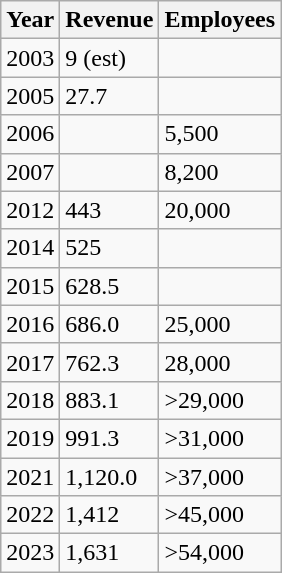<table class="wikitable">
<tr>
<th>Year</th>
<th>Revenue<br></th>
<th>Employees</th>
</tr>
<tr>
<td>2003</td>
<td>9 (est)</td>
<td></td>
</tr>
<tr>
<td>2005</td>
<td>27.7</td>
<td></td>
</tr>
<tr>
<td>2006</td>
<td></td>
<td>5,500</td>
</tr>
<tr>
<td>2007</td>
<td></td>
<td>8,200</td>
</tr>
<tr>
<td>2012</td>
<td>443</td>
<td>20,000</td>
</tr>
<tr>
<td>2014</td>
<td>525</td>
<td></td>
</tr>
<tr>
<td>2015</td>
<td>628.5</td>
<td></td>
</tr>
<tr>
<td>2016</td>
<td>686.0</td>
<td>25,000</td>
</tr>
<tr>
<td>2017</td>
<td>762.3</td>
<td>28,000</td>
</tr>
<tr>
<td>2018</td>
<td>883.1</td>
<td>>29,000</td>
</tr>
<tr>
<td>2019</td>
<td>991.3</td>
<td>>31,000</td>
</tr>
<tr>
<td>2021</td>
<td>1,120.0</td>
<td>>37,000</td>
</tr>
<tr>
<td>2022</td>
<td>1,412</td>
<td>>45,000</td>
</tr>
<tr>
<td>2023</td>
<td>1,631</td>
<td>>54,000</td>
</tr>
</table>
